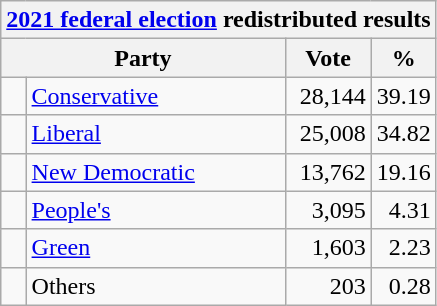<table class="wikitable">
<tr>
<th colspan="4"><a href='#'>2021 federal election</a> redistributed results</th>
</tr>
<tr>
<th bgcolor="#DDDDFF" width="130px" colspan="2">Party</th>
<th bgcolor="#DDDDFF" width="50px">Vote</th>
<th bgcolor="#DDDDFF" width="30px">%</th>
</tr>
<tr>
<td> </td>
<td><a href='#'>Conservative</a></td>
<td align=right>28,144</td>
<td align=right>39.19</td>
</tr>
<tr>
<td> </td>
<td><a href='#'>Liberal</a></td>
<td align=right>25,008</td>
<td align=right>34.82</td>
</tr>
<tr>
<td> </td>
<td><a href='#'>New Democratic</a></td>
<td align=right>13,762</td>
<td align=right>19.16</td>
</tr>
<tr>
<td> </td>
<td><a href='#'>People's</a></td>
<td align=right>3,095</td>
<td align=right>4.31</td>
</tr>
<tr>
<td> </td>
<td><a href='#'>Green</a></td>
<td align=right>1,603</td>
<td align=right>2.23</td>
</tr>
<tr>
<td> </td>
<td>Others</td>
<td align=right>203</td>
<td align=right>0.28</td>
</tr>
</table>
